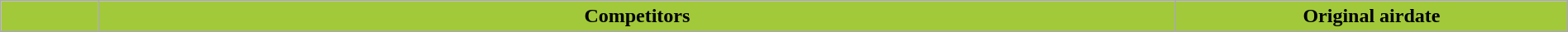<table class="wikitable" style="width:100%;">
<tr>
<th style="background:#A2C93A;" width="5%"></th>
<th style="background:#A2C93A;" width="55%">Competitors</th>
<th style="background:#A2C93A;" width="20%">Original airdate<br>






</th>
</tr>
</table>
